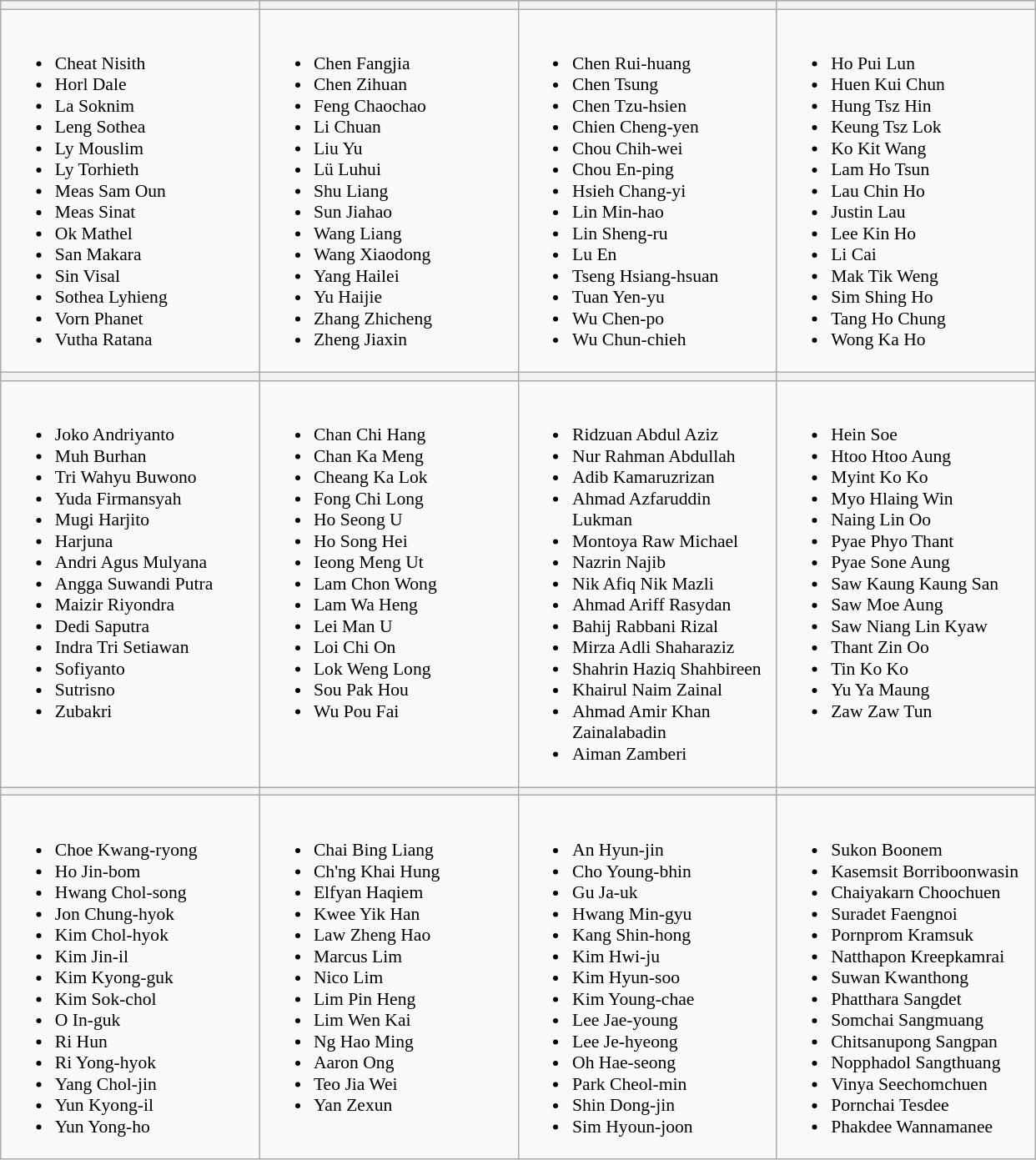<table class="wikitable" style="font-size:90%">
<tr>
<th width=200></th>
<th width=200></th>
<th width=200></th>
<th width=200></th>
</tr>
<tr>
<td valign=top><br><ul><li>Cheat Nisith</li><li>Horl Dale</li><li>La Soknim</li><li>Leng Sothea</li><li>Ly Mouslim</li><li>Ly Torhieth</li><li>Meas Sam Oun</li><li>Meas Sinat</li><li>Ok Mathel</li><li>San Makara</li><li>Sin Visal</li><li>Sothea Lyhieng</li><li>Vorn Phanet</li><li>Vutha Ratana</li></ul></td>
<td valign=top><br><ul><li>Chen Fangjia</li><li>Chen Zihuan</li><li>Feng Chaochao</li><li>Li Chuan</li><li>Liu Yu</li><li>Lü Luhui</li><li>Shu Liang</li><li>Sun Jiahao</li><li>Wang Liang</li><li>Wang Xiaodong</li><li>Yang Hailei</li><li>Yu Haijie</li><li>Zhang Zhicheng</li><li>Zheng Jiaxin</li></ul></td>
<td valign=top><br><ul><li>Chen Rui-huang</li><li>Chen Tsung</li><li>Chen Tzu-hsien</li><li>Chien Cheng-yen</li><li>Chou Chih-wei</li><li>Chou En-ping</li><li>Hsieh Chang-yi</li><li>Lin Min-hao</li><li>Lin Sheng-ru</li><li>Lu En</li><li>Tseng Hsiang-hsuan</li><li>Tuan Yen-yu</li><li>Wu Chen-po</li><li>Wu Chun-chieh</li></ul></td>
<td valign=top><br><ul><li>Ho Pui Lun</li><li>Huen Kui Chun</li><li>Hung Tsz Hin</li><li>Keung Tsz Lok</li><li>Ko Kit Wang</li><li>Lam Ho Tsun</li><li>Lau Chin Ho</li><li>Justin Lau</li><li>Lee Kin Ho</li><li>Li Cai</li><li>Mak Tik Weng</li><li>Sim Shing Ho</li><li>Tang Ho Chung</li><li>Wong Ka Ho</li></ul></td>
</tr>
<tr>
<th></th>
<th></th>
<th></th>
<th></th>
</tr>
<tr>
<td valign=top><br><ul><li>Joko Andriyanto</li><li>Muh Burhan</li><li>Tri Wahyu Buwono</li><li>Yuda Firmansyah</li><li>Mugi Harjito</li><li>Harjuna</li><li>Andri Agus Mulyana</li><li>Angga Suwandi Putra</li><li>Maizir Riyondra</li><li>Dedi Saputra</li><li>Indra Tri Setiawan</li><li>Sofiyanto</li><li>Sutrisno</li><li>Zubakri</li></ul></td>
<td valign=top><br><ul><li>Chan Chi Hang</li><li>Chan Ka Meng</li><li>Cheang Ka Lok</li><li>Fong Chi Long</li><li>Ho Seong U</li><li>Ho Song Hei</li><li>Ieong Meng Ut</li><li>Lam Chon Wong</li><li>Lam Wa Heng</li><li>Lei Man U</li><li>Loi Chi On</li><li>Lok Weng Long</li><li>Sou Pak Hou</li><li>Wu Pou Fai</li></ul></td>
<td valign=top><br><ul><li>Ridzuan Abdul Aziz</li><li>Nur Rahman Abdullah</li><li>Adib Kamaruzrizan</li><li>Ahmad Azfaruddin Lukman</li><li>Montoya Raw Michael</li><li>Nazrin Najib</li><li>Nik Afiq Nik Mazli</li><li>Ahmad Ariff Rasydan</li><li>Bahij Rabbani Rizal</li><li>Mirza Adli Shaharaziz</li><li>Shahrin Haziq Shahbireen</li><li>Khairul Naim Zainal</li><li>Ahmad Amir Khan Zainalabadin</li><li>Aiman Zamberi</li></ul></td>
<td valign=top><br><ul><li>Hein Soe</li><li>Htoo Htoo Aung</li><li>Myint Ko Ko</li><li>Myo Hlaing Win</li><li>Naing Lin Oo</li><li>Pyae Phyo Thant</li><li>Pyae Sone Aung</li><li>Saw Kaung Kaung San</li><li>Saw Moe Aung</li><li>Saw Niang Lin Kyaw</li><li>Thant Zin Oo</li><li>Tin Ko Ko</li><li>Yu Ya Maung</li><li>Zaw Zaw Tun</li></ul></td>
</tr>
<tr>
<th></th>
<th></th>
<th></th>
<th></th>
</tr>
<tr>
<td valign=top><br><ul><li>Choe Kwang-ryong</li><li>Ho Jin-bom</li><li>Hwang Chol-song</li><li>Jon Chung-hyok</li><li>Kim Chol-hyok</li><li>Kim Jin-il</li><li>Kim Kyong-guk</li><li>Kim Sok-chol</li><li>O In-guk</li><li>Ri Hun</li><li>Ri Yong-hyok</li><li>Yang Chol-jin</li><li>Yun Kyong-il</li><li>Yun Yong-ho</li></ul></td>
<td valign=top><br><ul><li>Chai Bing Liang</li><li>Ch'ng Khai Hung</li><li>Elfyan Haqiem</li><li>Kwee Yik Han</li><li>Law Zheng Hao</li><li>Marcus Lim</li><li>Nico Lim</li><li>Lim Pin Heng</li><li>Lim Wen Kai</li><li>Ng Hao Ming</li><li>Aaron Ong</li><li>Teo Jia Wei</li><li>Yan Zexun</li></ul></td>
<td valign=top><br><ul><li>An Hyun-jin</li><li>Cho Young-bhin</li><li>Gu Ja-uk</li><li>Hwang Min-gyu</li><li>Kang Shin-hong</li><li>Kim Hwi-ju</li><li>Kim Hyun-soo</li><li>Kim Young-chae</li><li>Lee Jae-young</li><li>Lee Je-hyeong</li><li>Oh Hae-seong</li><li>Park Cheol-min</li><li>Shin Dong-jin</li><li>Sim Hyoun-joon</li></ul></td>
<td valign=top><br><ul><li>Sukon Boonem</li><li>Kasemsit Borriboonwasin</li><li>Chaiyakarn Choochuen</li><li>Suradet Faengnoi</li><li>Pornprom Kramsuk</li><li>Natthapon Kreepkamrai</li><li>Suwan Kwanthong</li><li>Phatthara Sangdet</li><li>Somchai Sangmuang</li><li>Chitsanupong Sangpan</li><li>Nopphadol Sangthuang</li><li>Vinya Seechomchuen</li><li>Pornchai Tesdee</li><li>Phakdee Wannamanee</li></ul></td>
</tr>
</table>
